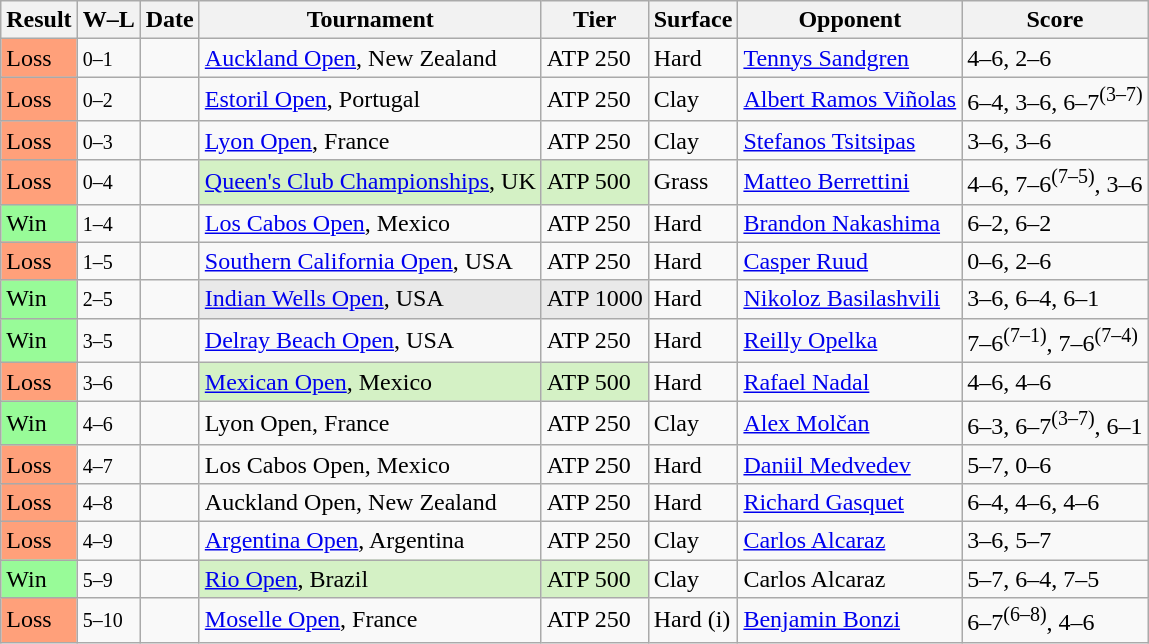<table class="sortable wikitable">
<tr>
<th>Result</th>
<th class=unsortable>W–L</th>
<th>Date</th>
<th>Tournament</th>
<th>Tier</th>
<th>Surface</th>
<th>Opponent</th>
<th class=unsortable>Score</th>
</tr>
<tr>
<td bgcolor=FFA07A>Loss</td>
<td><small>0–1</small></td>
<td><a href='#'></a></td>
<td><a href='#'>Auckland Open</a>, New Zealand</td>
<td>ATP 250</td>
<td>Hard</td>
<td> <a href='#'>Tennys Sandgren</a></td>
<td>4–6, 2–6</td>
</tr>
<tr>
<td bgcolor=FFA07A>Loss</td>
<td><small>0–2</small></td>
<td><a href='#'></a></td>
<td><a href='#'>Estoril Open</a>, Portugal</td>
<td>ATP 250</td>
<td>Clay</td>
<td> <a href='#'>Albert Ramos Viñolas</a></td>
<td>6–4, 3–6, 6–7<sup>(3–7)</sup></td>
</tr>
<tr>
<td bgcolor=FFA07A>Loss</td>
<td><small>0–3</small></td>
<td><a href='#'></a></td>
<td><a href='#'>Lyon Open</a>, France</td>
<td>ATP 250</td>
<td>Clay</td>
<td> <a href='#'>Stefanos Tsitsipas</a></td>
<td>3–6, 3–6</td>
</tr>
<tr>
<td bgcolor=FFA07A>Loss</td>
<td><small>0–4</small></td>
<td><a href='#'></a></td>
<td style=background:#D4F1C5><a href='#'>Queen's Club Championships</a>, UK</td>
<td style=background:#D4F1C5>ATP 500</td>
<td>Grass</td>
<td> <a href='#'>Matteo Berrettini</a></td>
<td>4–6, 7–6<sup>(7–5)</sup>, 3–6</td>
</tr>
<tr>
<td bgcolor=98FB98>Win</td>
<td><small>1–4</small></td>
<td><a href='#'></a></td>
<td><a href='#'>Los Cabos Open</a>, Mexico</td>
<td>ATP 250</td>
<td>Hard</td>
<td> <a href='#'>Brandon Nakashima</a></td>
<td>6–2, 6–2</td>
</tr>
<tr>
<td bgcolor=FFA07A>Loss</td>
<td><small>1–5</small></td>
<td><a href='#'></a></td>
<td><a href='#'>Southern California Open</a>, USA</td>
<td>ATP 250</td>
<td>Hard</td>
<td> <a href='#'>Casper Ruud</a></td>
<td>0–6, 2–6</td>
</tr>
<tr>
<td bgcolor=98FB98>Win</td>
<td><small>2–5</small></td>
<td><a href='#'></a></td>
<td style="background:#E9E9E9;"><a href='#'>Indian Wells Open</a>, USA</td>
<td style="background:#E9E9E9;">ATP 1000</td>
<td>Hard</td>
<td> <a href='#'>Nikoloz Basilashvili</a></td>
<td>3–6, 6–4, 6–1</td>
</tr>
<tr>
<td bgcolor=98FB98>Win</td>
<td><small>3–5</small></td>
<td><a href='#'></a></td>
<td><a href='#'>Delray Beach Open</a>, USA</td>
<td>ATP 250</td>
<td>Hard</td>
<td> <a href='#'>Reilly Opelka</a></td>
<td>7–6<sup>(7–1)</sup>, 7–6<sup>(7–4)</sup></td>
</tr>
<tr>
<td bgcolor=FFA07A>Loss</td>
<td><small>3–6</small></td>
<td><a href='#'></a></td>
<td style=background:#D4F1C5><a href='#'>Mexican Open</a>, Mexico</td>
<td style=background:#D4F1C5>ATP 500</td>
<td>Hard</td>
<td> <a href='#'>Rafael Nadal</a></td>
<td>4–6, 4–6</td>
</tr>
<tr>
<td bgcolor=98FB98>Win</td>
<td><small>4–6</small></td>
<td><a href='#'></a></td>
<td>Lyon Open, France</td>
<td>ATP 250</td>
<td>Clay</td>
<td> <a href='#'>Alex Molčan</a></td>
<td>6–3, 6–7<sup>(3–7)</sup>, 6–1</td>
</tr>
<tr>
<td bgcolor=FFA07A>Loss</td>
<td><small>4–7</small></td>
<td><a href='#'></a></td>
<td>Los Cabos Open, Mexico</td>
<td>ATP 250</td>
<td>Hard</td>
<td> <a href='#'>Daniil Medvedev</a></td>
<td>5–7, 0–6</td>
</tr>
<tr>
<td bgcolor= FFA07A>Loss</td>
<td><small>4–8</small></td>
<td><a href='#'></a></td>
<td>Auckland Open, New Zealand</td>
<td>ATP 250</td>
<td>Hard</td>
<td> <a href='#'>Richard Gasquet</a></td>
<td>6–4, 4–6, 4–6</td>
</tr>
<tr>
<td bgcolor= FFA07A>Loss</td>
<td><small>4–9</small></td>
<td><a href='#'></a></td>
<td><a href='#'>Argentina Open</a>, Argentina</td>
<td>ATP 250</td>
<td>Clay</td>
<td> <a href='#'>Carlos Alcaraz</a></td>
<td>3–6, 5–7</td>
</tr>
<tr>
<td bgcolor=98FB98>Win</td>
<td><small>5–9</small></td>
<td><a href='#'></a></td>
<td style=background:#D4F1C5><a href='#'>Rio Open</a>, Brazil</td>
<td style=background:#D4F1C5>ATP 500</td>
<td>Clay</td>
<td> Carlos Alcaraz</td>
<td>5–7, 6–4, 7–5</td>
</tr>
<tr>
<td bgcolor=FFA07A>Loss</td>
<td><small>5–10</small></td>
<td><a href='#'></a></td>
<td><a href='#'>Moselle Open</a>, France</td>
<td>ATP 250</td>
<td>Hard (i)</td>
<td> <a href='#'>Benjamin Bonzi</a></td>
<td>6–7<sup>(6–8)</sup>, 4–6</td>
</tr>
</table>
